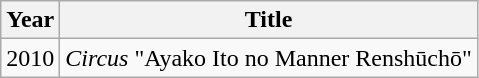<table class="wikitable">
<tr>
<th>Year</th>
<th>Title</th>
</tr>
<tr>
<td>2010</td>
<td><em>Circus</em> "Ayako Ito no Manner Renshūchō"</td>
</tr>
</table>
